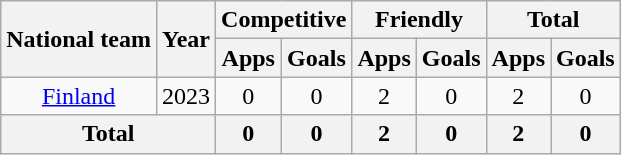<table class="wikitable" style="text-align:center">
<tr>
<th rowspan="2">National team</th>
<th rowspan="2">Year</th>
<th colspan="2">Competitive</th>
<th colspan="2">Friendly</th>
<th colspan="2">Total</th>
</tr>
<tr>
<th>Apps</th>
<th>Goals</th>
<th>Apps</th>
<th>Goals</th>
<th>Apps</th>
<th>Goals</th>
</tr>
<tr>
<td rowspan=1><a href='#'>Finland</a></td>
<td>2023</td>
<td>0</td>
<td>0</td>
<td>2</td>
<td>0</td>
<td>2</td>
<td>0</td>
</tr>
<tr>
<th colspan=2>Total</th>
<th>0</th>
<th>0</th>
<th>2</th>
<th>0</th>
<th>2</th>
<th>0</th>
</tr>
</table>
